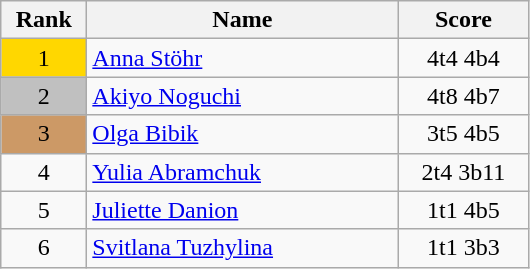<table class="wikitable">
<tr>
<th width = "50">Rank</th>
<th width = "200">Name</th>
<th width = "80">Score</th>
</tr>
<tr>
<td align="center" style="background: gold">1</td>
<td> <a href='#'>Anna Stöhr</a></td>
<td align="center">4t4 4b4</td>
</tr>
<tr>
<td align="center" style="background: silver">2</td>
<td> <a href='#'>Akiyo Noguchi</a></td>
<td align="center">4t8 4b7</td>
</tr>
<tr>
<td align="center" style="background: #cc9966">3</td>
<td> <a href='#'>Olga Bibik</a></td>
<td align="center">3t5 4b5</td>
</tr>
<tr>
<td align="center">4</td>
<td> <a href='#'>Yulia Abramchuk</a></td>
<td align="center">2t4 3b11</td>
</tr>
<tr>
<td align="center">5</td>
<td> <a href='#'>Juliette Danion</a></td>
<td align="center">1t1 4b5</td>
</tr>
<tr>
<td align="center">6</td>
<td> <a href='#'>Svitlana Tuzhylina</a></td>
<td align="center">1t1 3b3</td>
</tr>
</table>
